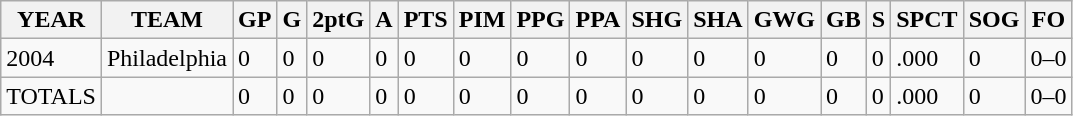<table class="wikitable">
<tr>
<th>YEAR</th>
<th>TEAM</th>
<th>GP</th>
<th>G</th>
<th>2ptG</th>
<th>A</th>
<th>PTS</th>
<th>PIM</th>
<th>PPG</th>
<th>PPA</th>
<th>SHG</th>
<th>SHA</th>
<th>GWG</th>
<th>GB</th>
<th>S</th>
<th>SPCT</th>
<th>SOG</th>
<th>FO</th>
</tr>
<tr>
<td>2004</td>
<td>Philadelphia</td>
<td>0</td>
<td>0</td>
<td>0</td>
<td>0</td>
<td>0</td>
<td>0</td>
<td>0</td>
<td>0</td>
<td>0</td>
<td>0</td>
<td>0</td>
<td>0</td>
<td>0</td>
<td>.000</td>
<td>0</td>
<td>0–0</td>
</tr>
<tr>
<td>TOTALS</td>
<td></td>
<td>0</td>
<td>0</td>
<td>0</td>
<td>0</td>
<td>0</td>
<td>0</td>
<td>0</td>
<td>0</td>
<td>0</td>
<td>0</td>
<td>0</td>
<td>0</td>
<td>0</td>
<td>.000</td>
<td>0</td>
<td>0–0</td>
</tr>
</table>
